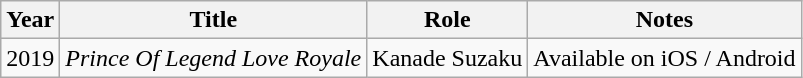<table class="wikitable">
<tr>
<th>Year</th>
<th>Title</th>
<th>Role</th>
<th>Notes</th>
</tr>
<tr>
<td>2019</td>
<td><em>Prince Of Legend Love Royale</em></td>
<td>Kanade Suzaku</td>
<td>Available on iOS / Android</td>
</tr>
</table>
